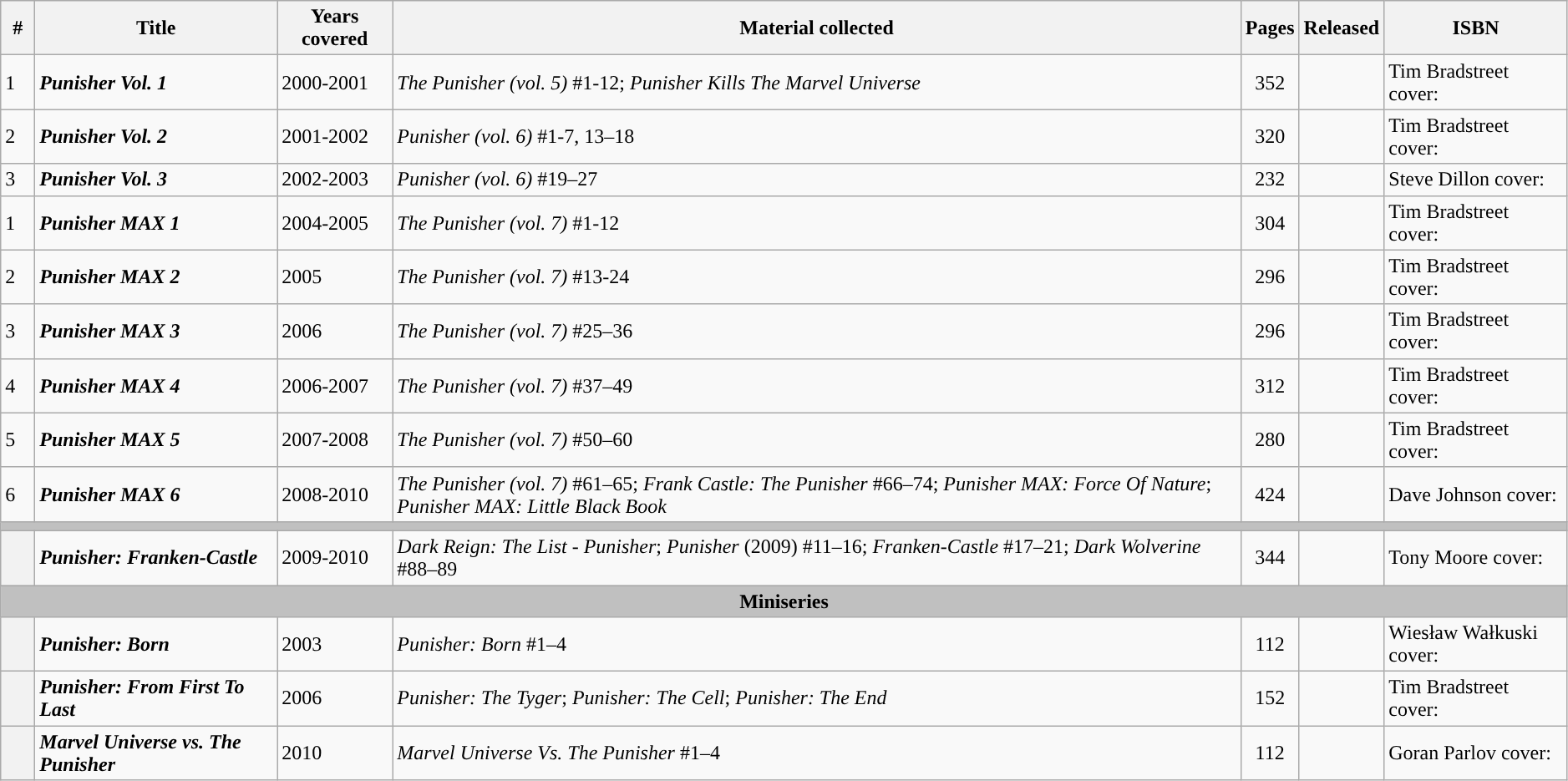<table class="wikitable sortable" width=99%>
<tr>
<th class="unsortable" width=20px>#</th>
<th>Title</th>
<th>Years covered</th>
<th class="unsortable">Material collected</th>
<th>Pages</th>
<th>Released</th>
<th class="unsortable">ISBN</th>
</tr>
<tr>
<td>1</td>
<td><strong><em>Punisher Vol. 1</em></strong></td>
<td>2000-2001</td>
<td><em>The Punisher (vol. 5)</em> #1-12; <em>Punisher Kills The Marvel Universe</em></td>
<td style="text-align: center;">352</td>
<td></td>
<td>Tim Bradstreet cover: </td>
</tr>
<tr>
<td>2</td>
<td><strong><em>Punisher Vol. 2</em></strong></td>
<td>2001-2002</td>
<td><em>Punisher (vol. 6)</em> #1-7, 13–18</td>
<td style="text-align: center;">320</td>
<td></td>
<td>Tim Bradstreet cover: </td>
</tr>
<tr>
<td>3</td>
<td><strong><em>Punisher Vol. 3</em></strong></td>
<td>2002-2003</td>
<td><em>Punisher (vol. 6)</em> #19–27</td>
<td style="text-align: center;">232</td>
<td></td>
<td>Steve Dillon cover: </td>
</tr>
<tr>
<td>1</td>
<td><strong><em>Punisher MAX 1</em></strong></td>
<td>2004-2005</td>
<td><em>The Punisher (vol. 7)</em> #1-12</td>
<td style="text-align: center;">304</td>
<td></td>
<td>Tim Bradstreet cover: </td>
</tr>
<tr>
<td>2</td>
<td><strong><em>Punisher MAX 2</em></strong></td>
<td>2005</td>
<td><em>The Punisher (vol. 7)</em> #13-24</td>
<td style="text-align: center;">296</td>
<td></td>
<td>Tim Bradstreet cover: </td>
</tr>
<tr>
<td>3</td>
<td><strong><em>Punisher MAX 3</em></strong></td>
<td>2006</td>
<td><em>The Punisher (vol. 7)</em> #25–36</td>
<td style="text-align: center;">296</td>
<td></td>
<td>Tim Bradstreet cover: </td>
</tr>
<tr>
<td>4</td>
<td><strong><em>Punisher MAX 4</em></strong></td>
<td>2006-2007</td>
<td><em>The Punisher (vol. 7)</em> #37–49</td>
<td style="text-align: center;">312</td>
<td></td>
<td>Tim Bradstreet cover: </td>
</tr>
<tr>
<td>5</td>
<td><strong><em>Punisher MAX 5</em></strong></td>
<td>2007-2008</td>
<td><em>The Punisher (vol. 7)</em> #50–60</td>
<td style="text-align: center;">280</td>
<td></td>
<td>Tim Bradstreet cover: </td>
</tr>
<tr>
<td>6</td>
<td><strong><em>Punisher MAX 6</em></strong></td>
<td>2008-2010</td>
<td><em>The Punisher (vol. 7)</em> #61–65; <em>Frank Castle: The Punisher</em> #66–74; <em>Punisher MAX: Force Of Nature</em>; <em>Punisher MAX: Little Black Book</em></td>
<td style="text-align: center;">424</td>
<td></td>
<td>Dave Johnson cover: </td>
</tr>
<tr>
<th colspan=7 style="background-color: silver;"></th>
</tr>
<tr>
<th style="background-color: light grey;"></th>
<td><strong><em>Punisher: Franken-Castle</em></strong></td>
<td>2009-2010</td>
<td><em>Dark Reign: The List - Punisher</em>; <em>Punisher</em> (2009) #11–16; <em>Franken-Castle</em> #17–21; <em>Dark Wolverine</em> #88–89</td>
<td style="text-align: center;">344</td>
<td></td>
<td>Tony Moore cover: </td>
</tr>
<tr>
<th colspan=7 style="background-color: silver;">Miniseries</th>
</tr>
<tr>
<th style="background-color: light grey;"></th>
<td><strong><em>Punisher: Born</em></strong></td>
<td>2003</td>
<td><em>Punisher: Born</em> #1–4</td>
<td style="text-align: center;">112</td>
<td></td>
<td>Wiesław Wałkuski cover: </td>
</tr>
<tr>
<th style="background-color: light grey;"></th>
<td><strong><em>Punisher: From First To Last</em></strong></td>
<td>2006</td>
<td><em>Punisher: The Tyger</em>; <em>Punisher: The Cell</em>; <em>Punisher: The End</em></td>
<td style="text-align: center;">152</td>
<td></td>
<td>Tim Bradstreet cover: </td>
</tr>
<tr>
<th style="background-color: light grey;"></th>
<td><strong><em>Marvel Universe vs. The Punisher</em></strong></td>
<td>2010</td>
<td><em>Marvel Universe Vs. The Punisher</em> #1–4</td>
<td style="text-align: center;">112</td>
<td></td>
<td>Goran Parlov cover: </td>
</tr>
</table>
